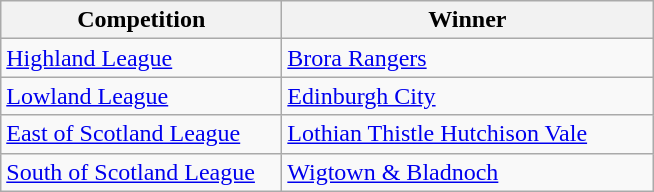<table class="wikitable">
<tr>
<th width=180>Competition</th>
<th width=240>Winner</th>
</tr>
<tr>
<td><a href='#'>Highland League</a></td>
<td><a href='#'>Brora Rangers</a></td>
</tr>
<tr>
<td><a href='#'>Lowland League</a></td>
<td><a href='#'>Edinburgh City</a></td>
</tr>
<tr>
<td><a href='#'>East of Scotland League</a></td>
<td><a href='#'>Lothian Thistle Hutchison Vale</a></td>
</tr>
<tr>
<td><a href='#'>South of Scotland League</a></td>
<td><a href='#'>Wigtown & Bladnoch</a></td>
</tr>
</table>
